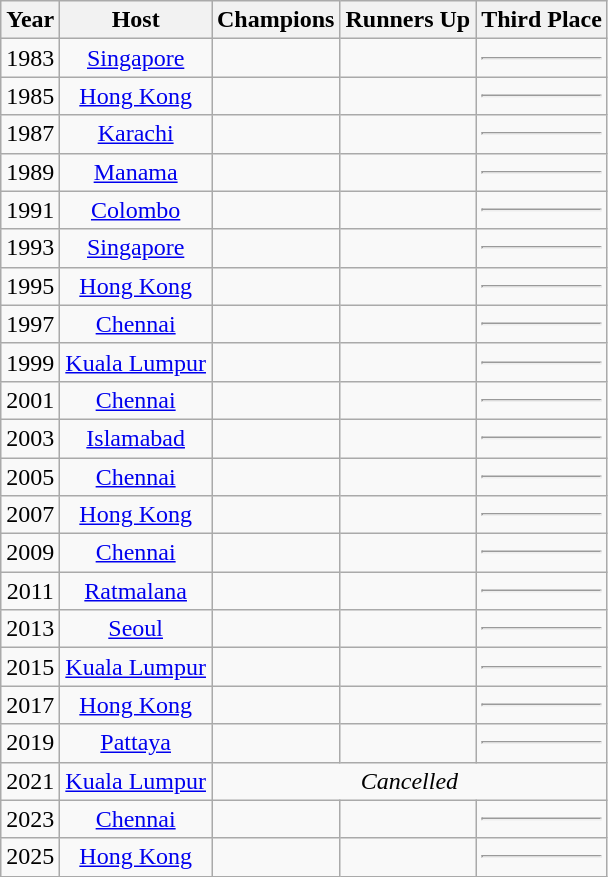<table class="wikitable" style="text-align:center;">
<tr>
<th>Year</th>
<th>Host</th>
<th>Champions</th>
<th>Runners Up</th>
<th>Third Place</th>
</tr>
<tr>
<td>1983</td>
<td><a href='#'>Singapore</a> </td>
<td></td>
<td></td>
<td><hr></td>
</tr>
<tr>
<td>1985</td>
<td><a href='#'>Hong Kong</a> </td>
<td></td>
<td></td>
<td><hr></td>
</tr>
<tr>
<td>1987</td>
<td><a href='#'>Karachi</a> </td>
<td></td>
<td></td>
<td><hr></td>
</tr>
<tr>
<td>1989</td>
<td><a href='#'>Manama</a> </td>
<td></td>
<td></td>
<td><hr></td>
</tr>
<tr>
<td>1991</td>
<td><a href='#'>Colombo</a> </td>
<td></td>
<td></td>
<td><hr></td>
</tr>
<tr>
<td>1993</td>
<td><a href='#'>Singapore</a> </td>
<td></td>
<td></td>
<td><hr></td>
</tr>
<tr>
<td>1995</td>
<td><a href='#'>Hong Kong</a> </td>
<td></td>
<td></td>
<td><hr></td>
</tr>
<tr>
<td>1997</td>
<td><a href='#'>Chennai</a> </td>
<td></td>
<td></td>
<td><hr></td>
</tr>
<tr>
<td>1999</td>
<td><a href='#'>Kuala Lumpur</a> </td>
<td></td>
<td></td>
<td><hr></td>
</tr>
<tr>
<td>2001</td>
<td><a href='#'>Chennai</a> </td>
<td></td>
<td></td>
<td><hr></td>
</tr>
<tr>
<td>2003</td>
<td><a href='#'>Islamabad</a> </td>
<td></td>
<td></td>
<td><hr></td>
</tr>
<tr>
<td>2005</td>
<td><a href='#'>Chennai</a> </td>
<td></td>
<td></td>
<td><hr></td>
</tr>
<tr>
<td>2007</td>
<td><a href='#'>Hong Kong</a> </td>
<td></td>
<td></td>
<td><hr></td>
</tr>
<tr>
<td>2009</td>
<td><a href='#'>Chennai</a> </td>
<td></td>
<td></td>
<td><hr></td>
</tr>
<tr>
<td>2011</td>
<td><a href='#'>Ratmalana</a> </td>
<td></td>
<td></td>
<td><hr></td>
</tr>
<tr>
<td>2013</td>
<td><a href='#'>Seoul</a> </td>
<td></td>
<td></td>
<td><hr></td>
</tr>
<tr>
<td>2015</td>
<td><a href='#'>Kuala Lumpur</a> </td>
<td></td>
<td></td>
<td><hr></td>
</tr>
<tr>
<td>2017</td>
<td><a href='#'>Hong Kong</a> </td>
<td></td>
<td></td>
<td><hr></td>
</tr>
<tr>
<td>2019</td>
<td><a href='#'>Pattaya</a> </td>
<td></td>
<td></td>
<td><hr></td>
</tr>
<tr>
<td>2021</td>
<td><a href='#'>Kuala Lumpur</a> </td>
<td colspan=3><em>Cancelled</em></td>
</tr>
<tr>
<td>2023</td>
<td><a href='#'>Chennai</a> </td>
<td></td>
<td></td>
<td><hr></td>
</tr>
<tr>
<td>2025</td>
<td><a href='#'>Hong Kong</a> </td>
<td></td>
<td></td>
<td><hr></td>
</tr>
</table>
